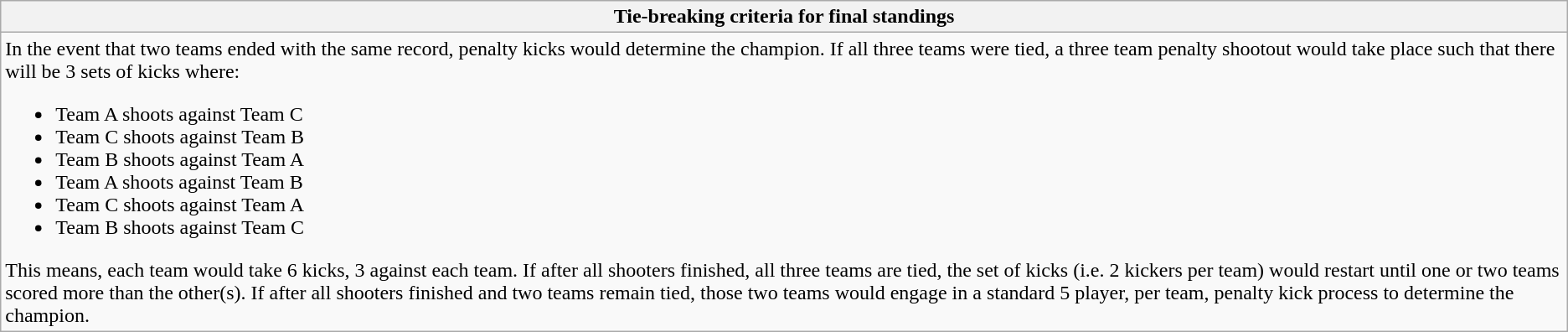<table class="wikitable mw-collapsible mw-collapsed">
<tr>
<th>Tie-breaking criteria for final standings</th>
</tr>
<tr>
<td>In the event that two teams ended with the same record, penalty kicks would determine the champion. If all three teams were tied, a three team penalty shootout would take place such that there will be 3 sets of kicks where:<br><ul><li>Team A shoots against Team C</li><li>Team C shoots against Team B</li><li>Team B shoots against Team A</li><li>Team A shoots against Team B</li><li>Team C shoots against Team A</li><li>Team B shoots against Team C</li></ul>This means, each team would take 6 kicks, 3 against each team. If after all shooters finished, all three teams are tied, the set of kicks (i.e. 2 kickers per team) would restart until one or two teams scored more than the other(s). If after all shooters finished and two teams remain tied, those two teams would engage in a standard 5 player, per team, penalty kick process to determine the champion.</td>
</tr>
</table>
